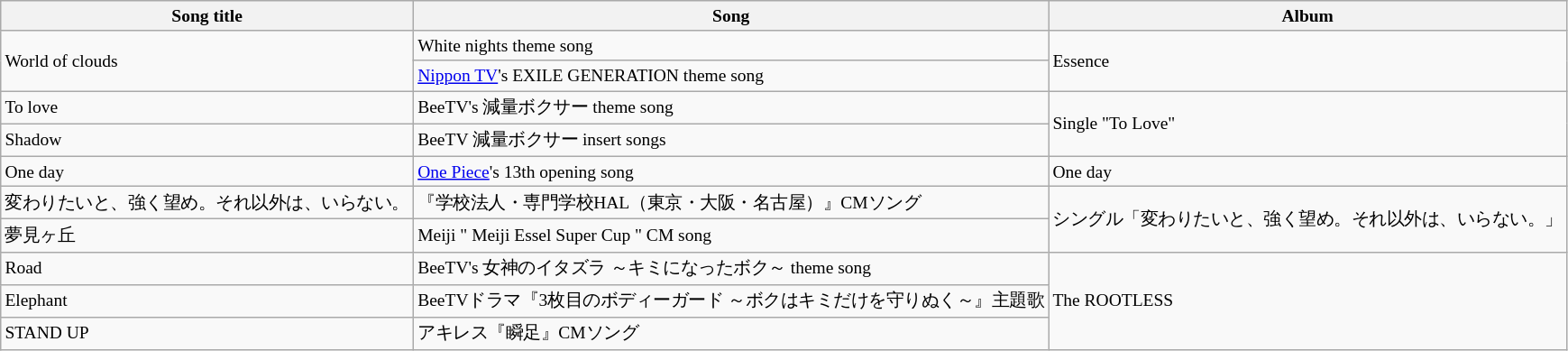<table class="wikitable" style="font-size:small">
<tr>
<th>Song title</th>
<th>Song</th>
<th>Album</th>
</tr>
<tr>
<td rowspan="2">World of clouds</td>
<td>White nights theme song</td>
<td rowspan="2">Essence</td>
</tr>
<tr>
<td><a href='#'>Nippon TV</a>'s EXILE GENERATION theme song</td>
</tr>
<tr>
<td>To love</td>
<td>BeeTV's 減量ボクサー theme song</td>
<td rowspan="2">Single "To Love"</td>
</tr>
<tr>
<td>Shadow</td>
<td>BeeTV 減量ボクサー insert songs</td>
</tr>
<tr>
<td>One day</td>
<td><a href='#'>One Piece</a>'s 13th opening song</td>
<td>One day</td>
</tr>
<tr>
<td>変わりたいと、強く望め。それ以外は、いらない。</td>
<td>『学校法人・専門学校HAL（東京・大阪・名古屋）』CMソング</td>
<td rowspan="2">シングル「変わりたいと、強く望め。それ以外は、いらない。」</td>
</tr>
<tr>
<td>夢見ヶ丘</td>
<td>Meiji " Meiji Essel Super Cup " CM song<br></td>
</tr>
<tr>
<td>Road</td>
<td>BeeTV's 女神のイタズラ ～キミになったボク～ theme song</td>
<td rowspan="3">The ROOTLESS</td>
</tr>
<tr>
<td>Elephant</td>
<td>BeeTVドラマ『3枚目のボディーガード ～ボクはキミだけを守りぬく～』主題歌</td>
</tr>
<tr>
<td>STAND UP</td>
<td>アキレス『瞬足』CMソング</td>
</tr>
</table>
